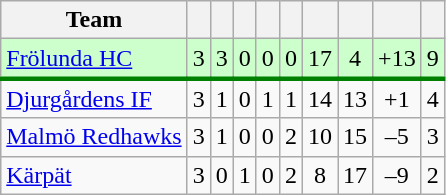<table class="wikitable sortable">
<tr>
<th>Team</th>
<th></th>
<th></th>
<th></th>
<th></th>
<th></th>
<th></th>
<th></th>
<th></th>
<th></th>
</tr>
<tr align="center" style="border-bottom:3px solid green;" bgcolor="#CCFFCC">
<td align="left"> <a href='#'>Frölunda HC</a></td>
<td>3</td>
<td>3</td>
<td>0</td>
<td>0</td>
<td>0</td>
<td>17</td>
<td>4</td>
<td>+13</td>
<td>9</td>
</tr>
<tr align="center">
<td align="left"> <a href='#'>Djurgårdens IF</a></td>
<td>3</td>
<td>1</td>
<td>0</td>
<td>1</td>
<td>1</td>
<td>14</td>
<td>13</td>
<td>+1</td>
<td>4</td>
</tr>
<tr align="center">
<td align="left"> <a href='#'>Malmö Redhawks</a></td>
<td>3</td>
<td>1</td>
<td>0</td>
<td>0</td>
<td>2</td>
<td>10</td>
<td>15</td>
<td>–5</td>
<td>3</td>
</tr>
<tr align="center">
<td align="left"> <a href='#'>Kärpät</a></td>
<td>3</td>
<td>0</td>
<td>1</td>
<td>0</td>
<td>2</td>
<td>8</td>
<td>17</td>
<td>–9</td>
<td>2</td>
</tr>
</table>
